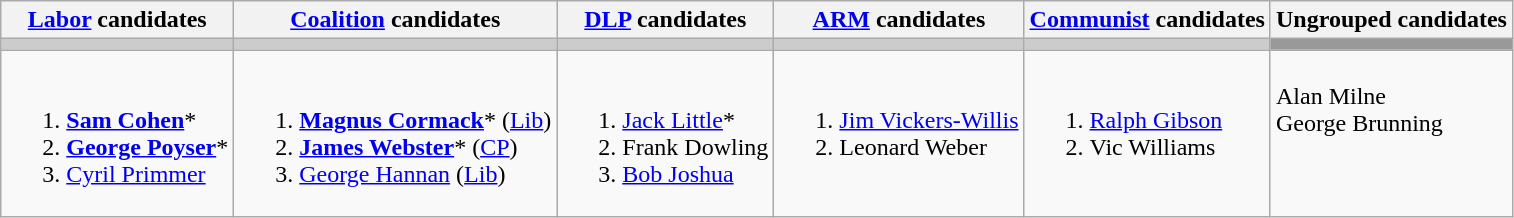<table class="wikitable">
<tr>
<th><a href='#'>Labor</a> candidates</th>
<th><a href='#'>Coalition</a> candidates</th>
<th><a href='#'>DLP</a> candidates</th>
<th><a href='#'>ARM</a> candidates</th>
<th><a href='#'>Communist</a> candidates</th>
<th>Ungrouped candidates</th>
</tr>
<tr bgcolor="#cccccc">
<td></td>
<td></td>
<td></td>
<td></td>
<td></td>
<td bgcolor="#999999"></td>
</tr>
<tr>
<td><br><ol><li><strong><a href='#'>Sam Cohen</a></strong>*</li><li><strong><a href='#'>George Poyser</a></strong>*</li><li><a href='#'>Cyril Primmer</a></li></ol></td>
<td><br><ol><li><strong><a href='#'>Magnus Cormack</a></strong>* (<a href='#'>Lib</a>)</li><li><strong><a href='#'>James Webster</a></strong>* (<a href='#'>CP</a>)</li><li><a href='#'>George Hannan</a> (<a href='#'>Lib</a>)</li></ol></td>
<td><br><ol><li><a href='#'>Jack Little</a>*</li><li>Frank Dowling</li><li><a href='#'>Bob Joshua</a></li></ol></td>
<td valign=top><br><ol><li><a href='#'>Jim Vickers-Willis</a></li><li>Leonard Weber</li></ol></td>
<td valign=top><br><ol><li><a href='#'>Ralph Gibson</a></li><li>Vic Williams</li></ol></td>
<td valign=top><br>Alan Milne<br>
George Brunning</td>
</tr>
</table>
